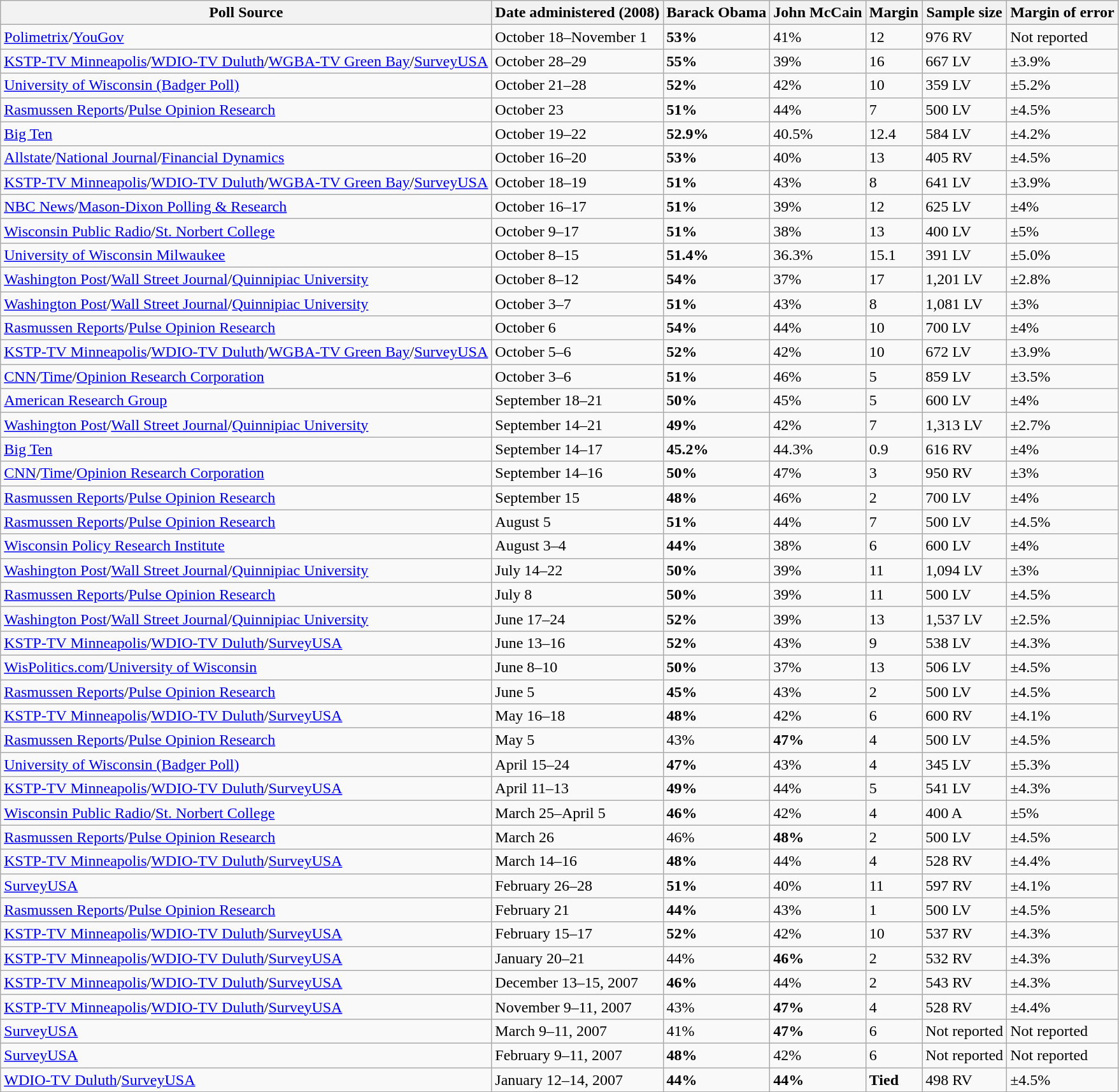<table class="wikitable collapsible">
<tr>
<th>Poll Source</th>
<th>Date administered (2008)</th>
<th>Barack Obama</th>
<th>John McCain</th>
<th>Margin</th>
<th>Sample size</th>
<th>Margin of error</th>
</tr>
<tr>
<td><a href='#'>Polimetrix</a>/<a href='#'>YouGov</a></td>
<td>October 18–November 1</td>
<td><strong>53%</strong></td>
<td>41%</td>
<td>12</td>
<td>976 RV</td>
<td>Not reported</td>
</tr>
<tr>
<td><a href='#'>KSTP-TV Minneapolis</a>/<a href='#'>WDIO-TV Duluth</a>/<a href='#'>WGBA-TV Green Bay</a>/<a href='#'>SurveyUSA</a></td>
<td>October 28–29</td>
<td><strong>55%</strong></td>
<td>39%</td>
<td>16</td>
<td>667 LV</td>
<td>±3.9%</td>
</tr>
<tr>
<td><a href='#'>University of Wisconsin (Badger Poll)</a></td>
<td>October 21–28</td>
<td><strong>52%</strong></td>
<td>42%</td>
<td>10</td>
<td>359 LV</td>
<td>±5.2%</td>
</tr>
<tr>
<td><a href='#'>Rasmussen Reports</a>/<a href='#'>Pulse Opinion Research</a></td>
<td>October 23</td>
<td><strong>51%</strong></td>
<td>44%</td>
<td>7</td>
<td>500 LV</td>
<td>±4.5%</td>
</tr>
<tr>
<td><a href='#'>Big Ten</a></td>
<td>October 19–22</td>
<td><strong>52.9%</strong></td>
<td>40.5%</td>
<td>12.4</td>
<td>584 LV</td>
<td>±4.2%</td>
</tr>
<tr>
<td><a href='#'>Allstate</a>/<a href='#'>National Journal</a>/<a href='#'>Financial Dynamics</a></td>
<td>October 16–20</td>
<td><strong>53%</strong></td>
<td>40%</td>
<td>13</td>
<td>405 RV</td>
<td>±4.5%</td>
</tr>
<tr>
<td><a href='#'>KSTP-TV Minneapolis</a>/<a href='#'>WDIO-TV Duluth</a>/<a href='#'>WGBA-TV Green Bay</a>/<a href='#'>SurveyUSA</a></td>
<td>October 18–19</td>
<td><strong>51%</strong></td>
<td>43%</td>
<td>8</td>
<td>641 LV</td>
<td>±3.9%</td>
</tr>
<tr>
<td><a href='#'>NBC News</a>/<a href='#'>Mason-Dixon Polling & Research</a></td>
<td>October 16–17</td>
<td><strong>51%</strong></td>
<td>39%</td>
<td>12</td>
<td>625 LV</td>
<td>±4%</td>
</tr>
<tr>
<td><a href='#'>Wisconsin Public Radio</a>/<a href='#'>St. Norbert College</a></td>
<td>October 9–17</td>
<td><strong>51%</strong></td>
<td>38%</td>
<td>13</td>
<td>400 LV</td>
<td>±5%</td>
</tr>
<tr>
<td><a href='#'>University of Wisconsin Milwaukee</a></td>
<td>October 8–15</td>
<td><strong>51.4%</strong></td>
<td>36.3%</td>
<td>15.1</td>
<td>391 LV</td>
<td>±5.0%</td>
</tr>
<tr>
<td><a href='#'>Washington Post</a>/<a href='#'>Wall Street Journal</a>/<a href='#'>Quinnipiac University</a></td>
<td>October 8–12</td>
<td><strong>54%</strong></td>
<td>37%</td>
<td>17</td>
<td>1,201 LV</td>
<td>±2.8%</td>
</tr>
<tr>
<td><a href='#'>Washington Post</a>/<a href='#'>Wall Street Journal</a>/<a href='#'>Quinnipiac University</a></td>
<td>October 3–7</td>
<td><strong>51%</strong></td>
<td>43%</td>
<td>8</td>
<td>1,081 LV</td>
<td>±3%</td>
</tr>
<tr>
<td><a href='#'>Rasmussen Reports</a>/<a href='#'>Pulse Opinion Research</a></td>
<td>October 6</td>
<td><strong>54%</strong></td>
<td>44%</td>
<td>10</td>
<td>700 LV</td>
<td>±4%</td>
</tr>
<tr>
<td><a href='#'>KSTP-TV Minneapolis</a>/<a href='#'>WDIO-TV Duluth</a>/<a href='#'>WGBA-TV Green Bay</a>/<a href='#'>SurveyUSA</a></td>
<td>October 5–6</td>
<td><strong>52%</strong></td>
<td>42%</td>
<td>10</td>
<td>672 LV</td>
<td>±3.9%</td>
</tr>
<tr>
<td><a href='#'>CNN</a>/<a href='#'>Time</a>/<a href='#'>Opinion Research Corporation</a></td>
<td>October 3–6</td>
<td><strong>51%</strong></td>
<td>46%</td>
<td>5</td>
<td>859 LV</td>
<td>±3.5%</td>
</tr>
<tr>
<td><a href='#'>American Research Group</a></td>
<td>September 18–21</td>
<td><strong>50%</strong></td>
<td>45%</td>
<td>5</td>
<td>600 LV</td>
<td>±4%</td>
</tr>
<tr>
<td><a href='#'>Washington Post</a>/<a href='#'>Wall Street Journal</a>/<a href='#'>Quinnipiac University</a></td>
<td>September 14–21</td>
<td><strong>49%</strong></td>
<td>42%</td>
<td>7</td>
<td>1,313 LV</td>
<td>±2.7%</td>
</tr>
<tr>
<td><a href='#'>Big Ten</a></td>
<td>September 14–17</td>
<td><strong>45.2%</strong></td>
<td>44.3%</td>
<td>0.9</td>
<td>616 RV</td>
<td>±4%</td>
</tr>
<tr>
<td><a href='#'>CNN</a>/<a href='#'>Time</a>/<a href='#'>Opinion Research Corporation</a></td>
<td>September 14–16</td>
<td><strong>50%</strong></td>
<td>47%</td>
<td>3</td>
<td>950 RV</td>
<td>±3%</td>
</tr>
<tr>
<td><a href='#'>Rasmussen Reports</a>/<a href='#'>Pulse Opinion Research</a></td>
<td>September 15</td>
<td><strong>48%</strong></td>
<td>46%</td>
<td>2</td>
<td>700 LV</td>
<td>±4%</td>
</tr>
<tr>
<td><a href='#'>Rasmussen Reports</a>/<a href='#'>Pulse Opinion Research</a></td>
<td>August 5</td>
<td><strong>51%</strong></td>
<td>44%</td>
<td>7</td>
<td>500 LV</td>
<td>±4.5%</td>
</tr>
<tr>
<td><a href='#'>Wisconsin Policy Research Institute</a></td>
<td>August 3–4</td>
<td><strong>44%</strong></td>
<td>38%</td>
<td>6</td>
<td>600 LV</td>
<td>±4%</td>
</tr>
<tr>
<td><a href='#'>Washington Post</a>/<a href='#'>Wall Street Journal</a>/<a href='#'>Quinnipiac University</a></td>
<td>July 14–22</td>
<td><strong>50%</strong></td>
<td>39%</td>
<td>11</td>
<td>1,094 LV</td>
<td>±3%</td>
</tr>
<tr>
<td><a href='#'>Rasmussen Reports</a>/<a href='#'>Pulse Opinion Research</a></td>
<td>July 8</td>
<td><strong>50%</strong></td>
<td>39%</td>
<td>11</td>
<td>500 LV</td>
<td>±4.5%</td>
</tr>
<tr>
<td><a href='#'>Washington Post</a>/<a href='#'>Wall Street Journal</a>/<a href='#'>Quinnipiac University</a></td>
<td>June 17–24</td>
<td><strong>52%</strong></td>
<td>39%</td>
<td>13</td>
<td>1,537 LV</td>
<td>±2.5%</td>
</tr>
<tr>
<td><a href='#'>KSTP-TV Minneapolis</a>/<a href='#'>WDIO-TV Duluth</a>/<a href='#'>SurveyUSA</a></td>
<td>June 13–16</td>
<td><strong>52%</strong></td>
<td>43%</td>
<td>9</td>
<td>538 LV</td>
<td>±4.3%</td>
</tr>
<tr>
<td><a href='#'>WisPolitics.com</a>/<a href='#'>University of Wisconsin</a></td>
<td>June 8–10</td>
<td><strong>50%</strong></td>
<td>37%</td>
<td>13</td>
<td>506 LV</td>
<td>±4.5%</td>
</tr>
<tr>
<td><a href='#'>Rasmussen Reports</a>/<a href='#'>Pulse Opinion Research</a></td>
<td>June 5</td>
<td><strong>45%</strong></td>
<td>43%</td>
<td>2</td>
<td>500 LV</td>
<td>±4.5%</td>
</tr>
<tr>
<td><a href='#'>KSTP-TV Minneapolis</a>/<a href='#'>WDIO-TV Duluth</a>/<a href='#'>SurveyUSA</a></td>
<td>May 16–18</td>
<td><strong>48%</strong></td>
<td>42%</td>
<td>6</td>
<td>600 RV</td>
<td>±4.1%</td>
</tr>
<tr>
<td><a href='#'>Rasmussen Reports</a>/<a href='#'>Pulse Opinion Research</a></td>
<td>May 5</td>
<td>43%</td>
<td><strong>47%</strong></td>
<td>4</td>
<td>500 LV</td>
<td>±4.5%</td>
</tr>
<tr>
<td><a href='#'>University of Wisconsin (Badger Poll)</a></td>
<td>April 15–24</td>
<td><strong>47%</strong></td>
<td>43%</td>
<td>4</td>
<td>345 LV</td>
<td>±5.3%</td>
</tr>
<tr>
<td><a href='#'>KSTP-TV Minneapolis</a>/<a href='#'>WDIO-TV Duluth</a>/<a href='#'>SurveyUSA</a></td>
<td>April 11–13</td>
<td><strong>49%</strong></td>
<td>44%</td>
<td>5</td>
<td>541 LV</td>
<td>±4.3%</td>
</tr>
<tr>
<td><a href='#'>Wisconsin Public Radio</a>/<a href='#'>St. Norbert College</a></td>
<td>March 25–April 5</td>
<td><strong>46%</strong></td>
<td>42%</td>
<td>4</td>
<td>400 A</td>
<td>±5%</td>
</tr>
<tr>
<td><a href='#'>Rasmussen Reports</a>/<a href='#'>Pulse Opinion Research</a></td>
<td>March 26</td>
<td>46%</td>
<td><strong>48%</strong></td>
<td>2</td>
<td>500 LV</td>
<td>±4.5%</td>
</tr>
<tr>
<td><a href='#'>KSTP-TV Minneapolis</a>/<a href='#'>WDIO-TV Duluth</a>/<a href='#'>SurveyUSA</a></td>
<td>March 14–16</td>
<td><strong>48%</strong></td>
<td>44%</td>
<td>4</td>
<td>528 RV</td>
<td>±4.4%</td>
</tr>
<tr>
<td><a href='#'>SurveyUSA</a></td>
<td>February 26–28</td>
<td><strong>51%</strong></td>
<td>40%</td>
<td>11</td>
<td>597 RV</td>
<td>±4.1%</td>
</tr>
<tr>
<td><a href='#'>Rasmussen Reports</a>/<a href='#'>Pulse Opinion Research</a></td>
<td>February 21</td>
<td><strong>44%</strong></td>
<td>43%</td>
<td>1</td>
<td>500 LV</td>
<td>±4.5%</td>
</tr>
<tr>
<td><a href='#'>KSTP-TV Minneapolis</a>/<a href='#'>WDIO-TV Duluth</a>/<a href='#'>SurveyUSA</a></td>
<td>February 15–17</td>
<td><strong>52%</strong></td>
<td>42%</td>
<td>10</td>
<td>537 RV</td>
<td>±4.3%</td>
</tr>
<tr>
<td><a href='#'>KSTP-TV Minneapolis</a>/<a href='#'>WDIO-TV Duluth</a>/<a href='#'>SurveyUSA</a></td>
<td>January 20–21</td>
<td>44%</td>
<td><strong>46%</strong></td>
<td>2</td>
<td>532 RV</td>
<td>±4.3%</td>
</tr>
<tr>
<td><a href='#'>KSTP-TV Minneapolis</a>/<a href='#'>WDIO-TV Duluth</a>/<a href='#'>SurveyUSA</a></td>
<td>December 13–15, 2007</td>
<td><strong>46%</strong></td>
<td>44%</td>
<td>2</td>
<td>543 RV</td>
<td>±4.3%</td>
</tr>
<tr>
<td><a href='#'>KSTP-TV Minneapolis</a>/<a href='#'>WDIO-TV Duluth</a>/<a href='#'>SurveyUSA</a></td>
<td>November 9–11, 2007</td>
<td>43%</td>
<td><strong>47%</strong></td>
<td>4</td>
<td>528 RV</td>
<td>±4.4%</td>
</tr>
<tr>
<td><a href='#'>SurveyUSA</a></td>
<td>March 9–11, 2007</td>
<td>41%</td>
<td><strong>47%</strong></td>
<td>6</td>
<td>Not reported</td>
<td>Not reported</td>
</tr>
<tr>
<td><a href='#'>SurveyUSA</a></td>
<td>February 9–11, 2007</td>
<td><strong>48%</strong></td>
<td>42%</td>
<td>6</td>
<td>Not reported</td>
<td>Not reported</td>
</tr>
<tr>
<td><a href='#'>WDIO-TV Duluth</a>/<a href='#'>SurveyUSA</a></td>
<td>January 12–14, 2007</td>
<td><strong>44%</strong></td>
<td><strong>44%</strong></td>
<td><strong>Tied</strong></td>
<td>498 RV</td>
<td>±4.5%</td>
</tr>
</table>
